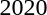<table>
<tr>
<td>2020<br></td>
<td></td>
<td></td>
<td></td>
</tr>
</table>
